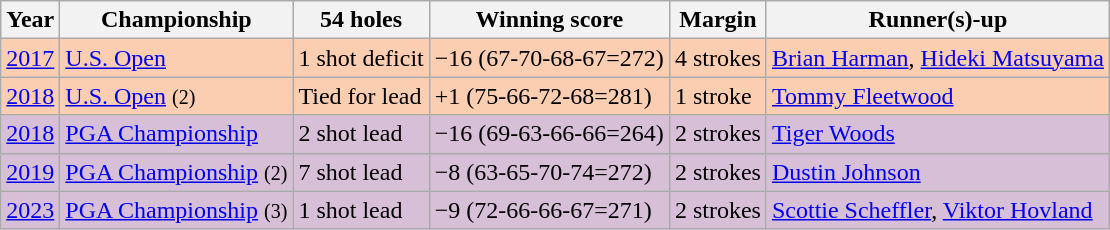<table class="wikitable">
<tr>
<th>Year</th>
<th>Championship</th>
<th>54 holes</th>
<th>Winning score</th>
<th>Margin</th>
<th>Runner(s)-up</th>
</tr>
<tr style="background:#fbceb1;">
<td><a href='#'>2017</a></td>
<td><a href='#'>U.S. Open</a></td>
<td>1 shot deficit</td>
<td>−16 (67-70-68-67=272)</td>
<td>4 strokes</td>
<td> <a href='#'>Brian Harman</a>,  <a href='#'>Hideki Matsuyama</a></td>
</tr>
<tr style="background:#fbceb1;">
<td><a href='#'>2018</a></td>
<td><a href='#'>U.S. Open</a> <small>(2)</small></td>
<td>Tied for lead</td>
<td>+1 (75-66-72-68=281)</td>
<td>1 stroke</td>
<td> <a href='#'>Tommy Fleetwood</a></td>
</tr>
<tr style="background:#D8BFD8;">
<td><a href='#'>2018</a></td>
<td><a href='#'>PGA Championship</a></td>
<td>2 shot lead</td>
<td>−16 (69-63-66-66=264)</td>
<td>2 strokes</td>
<td> <a href='#'>Tiger Woods</a></td>
</tr>
<tr style="background:#D8BFD8;">
<td><a href='#'>2019</a></td>
<td><a href='#'>PGA Championship</a> <small>(2)</small></td>
<td>7 shot lead</td>
<td>−8 (63-65-70-74=272)</td>
<td>2 strokes</td>
<td> <a href='#'>Dustin Johnson</a></td>
</tr>
<tr style="background:#D8BFD8;">
<td><a href='#'>2023</a></td>
<td><a href='#'>PGA Championship</a> <small>(3)</small></td>
<td>1 shot lead</td>
<td>−9 (72-66-66-67=271)</td>
<td>2 strokes</td>
<td> <a href='#'>Scottie Scheffler</a>,  <a href='#'>Viktor Hovland</a></td>
</tr>
</table>
